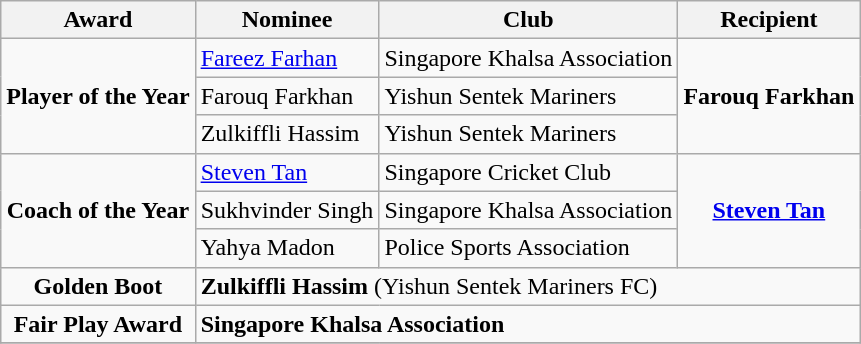<table class="wikitable" style="font-size:100%">
<tr>
<th>Award</th>
<th>Nominee</th>
<th>Club</th>
<th>Recipient</th>
</tr>
<tr>
<td align="center" rowspan="3"><strong>Player of the Year</strong></td>
<td><a href='#'>Fareez Farhan</a></td>
<td>Singapore Khalsa Association</td>
<td align="center" rowspan="3"><strong>Farouq Farkhan</strong></td>
</tr>
<tr>
<td>Farouq Farkhan</td>
<td>Yishun Sentek Mariners</td>
</tr>
<tr>
<td>Zulkiffli Hassim</td>
<td>Yishun Sentek Mariners</td>
</tr>
<tr>
<td align="center" rowspan="3"><strong>Coach of the Year</strong></td>
<td><a href='#'>Steven Tan</a></td>
<td>Singapore Cricket Club</td>
<td align="center" rowspan="3"><strong><a href='#'>Steven Tan</a></strong></td>
</tr>
<tr>
<td>Sukhvinder Singh</td>
<td>Singapore Khalsa Association</td>
</tr>
<tr>
<td>Yahya Madon</td>
<td>Police Sports Association</td>
</tr>
<tr>
<td align="center"><strong>Golden Boot</strong></td>
<td colspan="3"><strong>Zulkiffli Hassim</strong> (Yishun Sentek Mariners FC)</td>
</tr>
<tr>
<td align="center"><strong>Fair Play Award</strong></td>
<td colspan="3"><strong>Singapore Khalsa Association</strong></td>
</tr>
<tr>
</tr>
</table>
